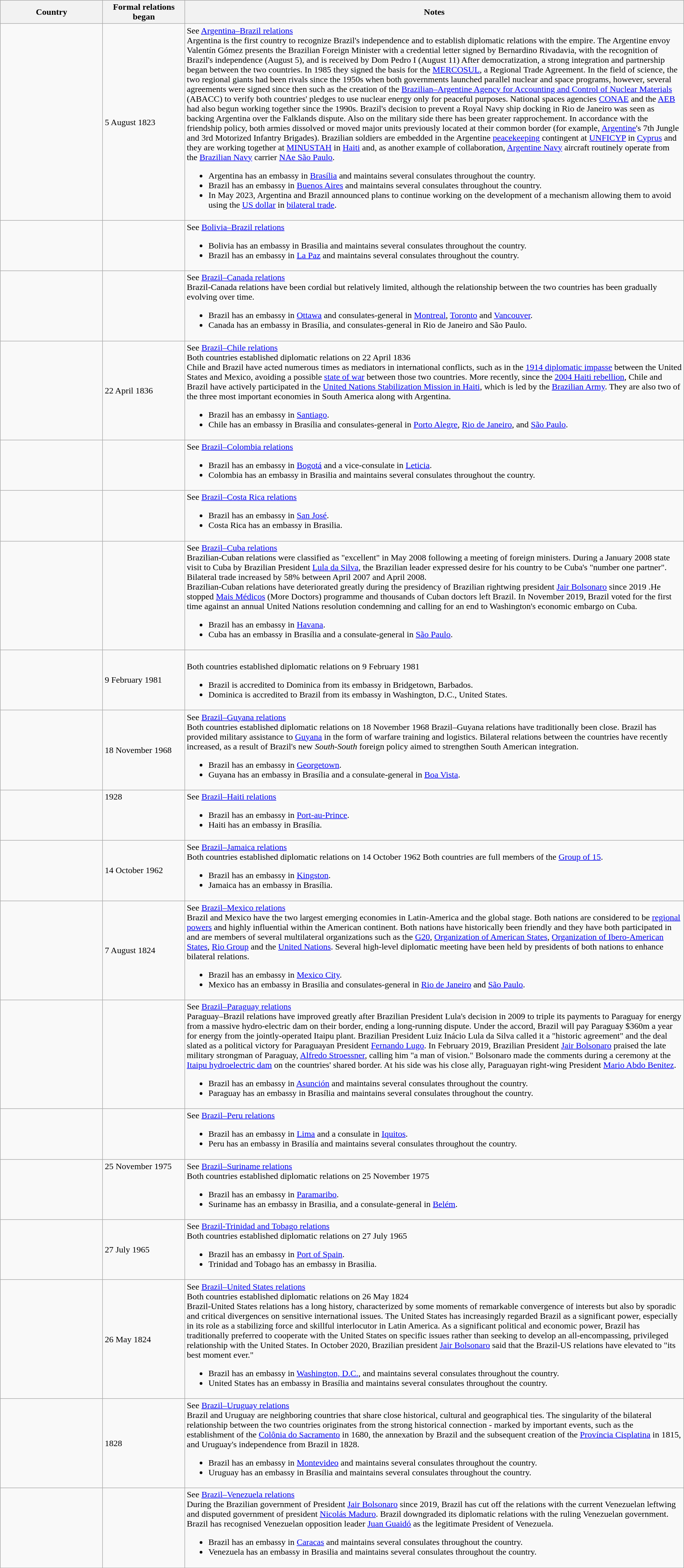<table class="wikitable sortable" style="width:100%; margin:auto;">
<tr>
<th style="width:15%;">Country</th>
<th style="width:12%;">Formal relations began</th>
<th>Notes</th>
</tr>
<tr -valign="top">
<td></td>
<td>5 August 1823</td>
<td>See <a href='#'>Argentina–Brazil relations</a><br>Argentina is the first country to recognize Brazil's independence and to establish diplomatic relations with the empire. The Argentine envoy Valentín Gómez presents the Brazilian Foreign Minister with a credential letter signed by Bernardino Rivadavia, with the recognition of Brazil's independence (August 5), and is received by Dom Pedro I (August 11)
After democratization, a strong integration and partnership began between the two countries. In 1985 they signed the basis for the <a href='#'>MERCOSUL</a>, a Regional Trade Agreement. In the field of science, the two regional giants had been rivals since the 1950s when both governments launched parallel nuclear and space programs, however, several agreements were signed since then such as the creation of the <a href='#'>Brazilian–Argentine Agency for Accounting and Control of Nuclear Materials</a> (ABACC) to verify both countries' pledges to use nuclear energy only for peaceful purposes. National spaces agencies <a href='#'>CONAE</a> and the <a href='#'>AEB</a> had also begun working together since the 1990s. Brazil's decision to prevent a Royal Navy ship docking in Rio de Janeiro was seen as backing Argentina over the Falklands dispute.
Also on the military side there has been greater rapprochement. In accordance with the friendship policy, both armies dissolved or moved major units previously located at their common border (for example, <a href='#'>Argentine</a>'s 7th Jungle and 3rd Motorized Infantry Brigades). Brazilian soldiers are embedded in the Argentine <a href='#'>peacekeeping</a> contingent at <a href='#'>UNFICYP</a> in <a href='#'>Cyprus</a> and they are working together at <a href='#'>MINUSTAH</a> in <a href='#'>Haiti</a> and, as another example of collaboration, <a href='#'>Argentine Navy</a> aircraft routinely operate from the <a href='#'>Brazilian Navy</a> carrier <a href='#'>NAe São Paulo</a>.<ul><li>Argentina has an embassy in <a href='#'>Brasília</a> and maintains several consulates throughout the country.</li><li>Brazil has an embassy in <a href='#'>Buenos Aires</a> and maintains several consulates throughout the country.</li><li>In May 2023, Argentina and Brazil announced plans to continue working on the development of a mechanism allowing them to avoid using the <a href='#'>US dollar</a> in <a href='#'>bilateral trade</a>.</li></ul></td>
</tr>
<tr valign="top">
<td></td>
<td></td>
<td>See <a href='#'>Bolivia–Brazil relations</a><br><ul><li>Bolivia has an embassy in Brasilia and maintains several consulates throughout the country.</li><li>Brazil has an embassy in <a href='#'>La Paz</a> and maintains several consulates throughout the country.</li></ul></td>
</tr>
<tr -valign="top">
<td></td>
<td></td>
<td>See <a href='#'>Brazil–Canada relations</a><br>Brazil-Canada relations have been cordial but relatively limited, although the relationship between the two countries has been gradually evolving over time.<ul><li>Brazil has an embassy in <a href='#'>Ottawa</a> and consulates-general in <a href='#'>Montreal</a>, <a href='#'>Toronto</a> and <a href='#'>Vancouver</a>.</li><li>Canada has an embassy in Brasília, and consulates-general in Rio de Janeiro and São Paulo.</li></ul></td>
</tr>
<tr -valign="top">
<td></td>
<td>22 April 1836</td>
<td>See <a href='#'>Brazil–Chile relations</a><br>Both countries established diplomatic relations on 22 April 1836<br>Chile and Brazil have acted numerous times as mediators in international conflicts, such as in the <a href='#'>1914 diplomatic impasse</a> between the United States and Mexico, avoiding a possible <a href='#'>state of war</a> between those two countries. More recently, since the <a href='#'>2004 Haiti rebellion</a>, Chile and Brazil have actively participated in the <a href='#'>United Nations Stabilization Mission in Haiti</a>, which is led by the <a href='#'>Brazilian Army</a>. They are also two of the three most important economies in South America along with Argentina.<ul><li>Brazil has an embassy in <a href='#'>Santiago</a>.</li><li>Chile has an embassy in Brasília and consulates-general in <a href='#'>Porto Alegre</a>, <a href='#'>Rio de Janeiro</a>, and <a href='#'>São Paulo</a>.</li></ul></td>
</tr>
<tr valign="top">
<td></td>
<td></td>
<td>See <a href='#'>Brazil–Colombia relations</a><br><ul><li>Brazil has an embassy in <a href='#'>Bogotá</a> and a vice-consulate in <a href='#'>Leticia</a>.</li><li>Colombia has an embassy in Brasilia and maintains several consulates throughout the country.</li></ul></td>
</tr>
<tr valign="top">
<td></td>
<td></td>
<td>See <a href='#'>Brazil–Costa Rica relations</a><br><ul><li>Brazil has an embassy in <a href='#'>San José</a>.</li><li>Costa Rica has an embassy in Brasilia.</li></ul></td>
</tr>
<tr -valign="top">
<td></td>
<td></td>
<td>See <a href='#'>Brazil–Cuba relations</a><br>Brazilian-Cuban relations were classified as "excellent" in May 2008 following a meeting of foreign ministers. During a January 2008 state visit to Cuba by Brazilian President <a href='#'>Lula da Silva</a>, the Brazilian leader expressed desire for his country to be Cuba's "number one partner".
Bilateral trade increased by 58% between April 2007 and April 2008.<br>Brazilian-Cuban relations  have deteriorated greatly  during the presidency of Brazilian rightwing president <a href='#'>Jair Bolsonaro</a> since 2019 .He stopped <a href='#'>Mais Médicos</a> (More Doctors) programme and  thousands of Cuban doctors left Brazil. In November 2019, Brazil voted for the first time against an annual United Nations resolution condemning and calling for an end to Washington's economic embargo on Cuba.<ul><li>Brazil has an embassy in <a href='#'>Havana</a>.</li><li>Cuba has an embassy in Brasília and a consulate-general in <a href='#'>São Paulo</a>.</li></ul></td>
</tr>
<tr -valign="top">
<td></td>
<td>9 February 1981</td>
<td><br>Both countries established diplomatic relations on 9 February 1981<ul><li>Brazil is accredited to Dominica from its embassy in Bridgetown, Barbados.</li><li>Dominica is accredited to Brazil from its embassy in Washington, D.C., United States.</li></ul></td>
</tr>
<tr -valign="top">
<td></td>
<td>18 November 1968</td>
<td>See <a href='#'>Brazil–Guyana relations</a><br>Both countries established diplomatic relations on 18 November 1968
Brazil–Guyana relations have traditionally been close. Brazil has provided military assistance to <a href='#'>Guyana</a> in the form of warfare training and logistics. Bilateral relations between the countries have recently increased, as a result of Brazil's new <em>South-South</em> foreign policy aimed to strengthen South American integration.<ul><li>Brazil has an embassy in <a href='#'>Georgetown</a>.</li><li>Guyana has an embassy in Brasília and a consulate-general in <a href='#'>Boa Vista</a>.</li></ul></td>
</tr>
<tr valign="top">
<td></td>
<td>1928</td>
<td>See <a href='#'>Brazil–Haiti relations</a><br><ul><li>Brazil has an embassy in <a href='#'>Port-au-Prince</a>.</li><li>Haiti has an embassy in Brasília.</li></ul></td>
</tr>
<tr -valign="top">
<td></td>
<td>14 October 1962</td>
<td>See <a href='#'>Brazil–Jamaica relations</a><br>Both countries established diplomatic relations on 14 October 1962
Both countries are full members of the <a href='#'>Group of 15</a>.<ul><li>Brazil has an embassy in <a href='#'>Kingston</a>.</li><li>Jamaica has an embassy in Brasília.</li></ul></td>
</tr>
<tr -valign="top">
<td></td>
<td>7 August 1824</td>
<td>See <a href='#'>Brazil–Mexico relations</a><br>Brazil and Mexico have the two largest emerging economies in Latin-America and the global stage. Both nations are considered to be <a href='#'>regional powers</a> and highly influential within the American continent. Both nations have historically been friendly and they have both participated in and are members of several multilateral organizations such as the <a href='#'>G20</a>, <a href='#'>Organization of American States</a>, <a href='#'>Organization of Ibero-American States</a>, <a href='#'>Rio Group</a> and the <a href='#'>United Nations</a>. Several high-level diplomatic meeting have been held by presidents of both nations to enhance bilateral relations.<ul><li>Brazil has an embassy in <a href='#'>Mexico City</a>.</li><li>Mexico has an embassy in Brasilia and consulates-general in <a href='#'>Rio de Janeiro</a> and <a href='#'>São Paulo</a>.</li></ul></td>
</tr>
<tr -valign="top">
<td></td>
<td></td>
<td>See <a href='#'>Brazil–Paraguay relations</a><br>Paraguay–Brazil relations have improved greatly after Brazilian President Lula's decision in 2009 to triple its payments to Paraguay for energy from a massive hydro-electric dam on their border, ending a long-running dispute. Under the accord, Brazil will pay Paraguay $360m a year for energy from the jointly-operated Itaipu plant. Brazilian President Luiz Inácio Lula da Silva called it a "historic agreement" and the deal slated as a political victory for Paraguayan President <a href='#'>Fernando Lugo</a>. 
In February 2019, Brazilian President <a href='#'>Jair Bolsonaro</a> praised the late military strongman of Paraguay, <a href='#'>Alfredo Stroessner</a>, calling him "a man of vision." Bolsonaro made the comments during a ceremony at the <a href='#'>Itaipu hydroelectric dam</a> on the countries' shared border. At his side was his close ally, Paraguayan right-wing President <a href='#'>Mario Abdo Benitez</a>.<ul><li>Brazil has an embassy in <a href='#'>Asunción</a> and maintains several consulates throughout the country.</li><li>Paraguay has an embassy in Brasília and maintains several consulates throughout the country.</li></ul></td>
</tr>
<tr valign="top">
<td></td>
<td></td>
<td>See <a href='#'>Brazil–Peru relations</a><br><ul><li>Brazil has an embassy in <a href='#'>Lima</a> and a consulate in <a href='#'>Iquitos</a>.</li><li>Peru has an embassy in Brasilía and maintains several consulates throughout the country.</li></ul></td>
</tr>
<tr valign="top">
<td></td>
<td>25 November 1975</td>
<td>See <a href='#'>Brazil–Suriname relations</a><br>Both countries established diplomatic relations on 25 November 1975<ul><li>Brazil has an embassy in <a href='#'>Paramaribo</a>.</li><li>Suriname has an embassy in Brasilia, and a consulate-general in <a href='#'>Belém</a>.</li></ul></td>
</tr>
<tr -valign="top">
<td></td>
<td>27 July 1965</td>
<td>See <a href='#'>Brazil-Trinidad and Tobago relations</a><br>Both countries established diplomatic relations on 27 July 1965<ul><li>Brazil has an embassy in <a href='#'>Port of Spain</a>.</li><li>Trinidad and Tobago has an embassy in Brasilia.</li></ul></td>
</tr>
<tr -valign="top">
<td></td>
<td>26 May 1824</td>
<td>See <a href='#'>Brazil–United States relations</a><br>Both countries established diplomatic relations on 26 May 1824<br>Brazil-United States relations has a long history, characterized by some moments of remarkable convergence of interests but also by sporadic and critical divergences on sensitive international issues. The United States has increasingly regarded Brazil as a significant power, especially in its role as a stabilizing force and skillful interlocutor in Latin America. As a significant political and economic power, Brazil has traditionally preferred to cooperate with the United States on specific issues rather than seeking to develop an all-encompassing, privileged relationship with the United States.
In October 2020, Brazilian president <a href='#'>Jair Bolsonaro</a> said that the Brazil-US relations have elevated to "its best moment ever."<ul><li>Brazil has an embassy in <a href='#'>Washington, D.C.</a>, and maintains several consulates throughout the country.</li><li>United States has an embassy in Brasília and maintains several consulates throughout the country.</li></ul></td>
</tr>
<tr -valign="top">
<td></td>
<td>1828</td>
<td>See <a href='#'>Brazil–Uruguay relations</a><br>Brazil and Uruguay are neighboring countries that share close historical, cultural and geographical ties. The singularity of the bilateral relationship between the two countries originates from the strong historical connection - marked by important events, such as the establishment of the <a href='#'>Colônia do Sacramento</a> in 1680, the annexation by Brazil and the subsequent creation of the <a href='#'>Província Cisplatina</a> in 1815, and Uruguay's independence from Brazil in 1828.<ul><li>Brazil has an embassy in <a href='#'>Montevideo</a> and maintains several consulates throughout the country.</li><li>Uruguay has an embassy in Brasília and maintains several consulates throughout the country.</li></ul></td>
</tr>
<tr valign="top">
<td></td>
<td></td>
<td>See <a href='#'>Brazil–Venezuela relations</a><br>During the Brazilian government of President <a href='#'>Jair Bolsonaro</a> since 2019, Brazil has cut  off the relations with the current Venezuelan leftwing and disputed government of president <a href='#'>Nicolás Maduro</a>. Brazil downgraded its diplomatic relations with the ruling Venezuelan government. Brazil has recognised Venezuelan opposition leader <a href='#'>Juan Guaidó</a> as the legitimate President of Venezuela.<ul><li>Brazil has an embassy in <a href='#'>Caracas</a> and maintains several consulates throughout the country.</li><li>Venezuela has an embassy in Brasilia and maintains several consulates throughout the country.</li></ul></td>
</tr>
</table>
